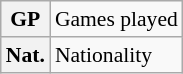<table class="wikitable" style="font-size:90%;">
<tr>
<th scope=row>GP</th>
<td>Games played</td>
</tr>
<tr>
<th scope=row>Nat.</th>
<td>Nationality</td>
</tr>
</table>
